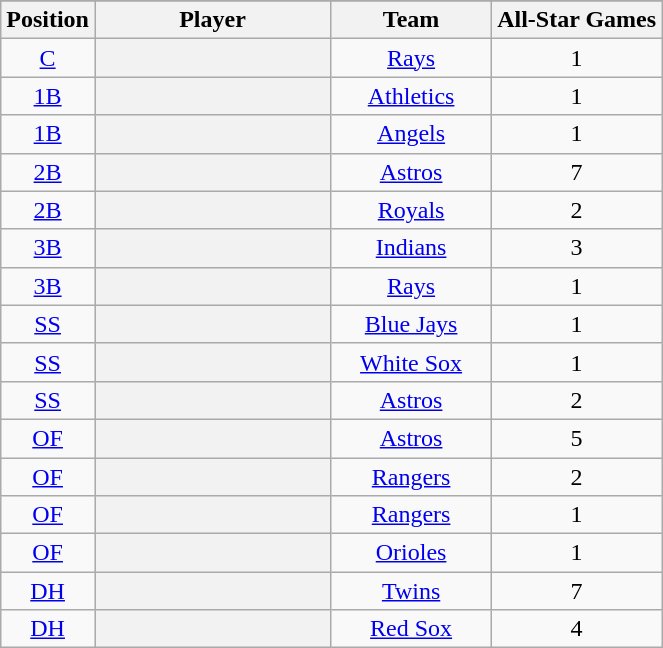<table class="wikitable sortable plainrowheaders" style="text-align:center;">
<tr>
</tr>
<tr>
<th scope="col">Position</th>
<th scope="col" style="width:150px;">Player</th>
<th scope="col" style="width:100px;">Team</th>
<th scope="col">All-Star Games</th>
</tr>
<tr>
<td><a href='#'>C</a></td>
<th scope="row" style="text-align:center"></th>
<td><a href='#'>Rays</a></td>
<td>1</td>
</tr>
<tr>
<td><a href='#'>1B</a></td>
<th scope="row" style="text-align:center"></th>
<td><a href='#'>Athletics</a></td>
<td>1</td>
</tr>
<tr>
<td><a href='#'>1B</a></td>
<th scope="row" style="text-align:center"></th>
<td><a href='#'>Angels</a></td>
<td>1</td>
</tr>
<tr>
<td><a href='#'>2B</a></td>
<th scope="row" style="text-align:center"></th>
<td><a href='#'>Astros</a></td>
<td>7</td>
</tr>
<tr>
<td><a href='#'>2B</a></td>
<th scope="row" style="text-align:center"></th>
<td><a href='#'>Royals</a></td>
<td>2</td>
</tr>
<tr>
<td><a href='#'>3B</a></td>
<th scope="row" style="text-align:center"></th>
<td><a href='#'>Indians</a></td>
<td>3</td>
</tr>
<tr>
<td><a href='#'>3B</a></td>
<th scope="row" style="text-align:center"></th>
<td><a href='#'>Rays</a></td>
<td>1</td>
</tr>
<tr>
<td><a href='#'>SS</a></td>
<th scope="row" style="text-align:center"></th>
<td><a href='#'>Blue Jays</a></td>
<td>1</td>
</tr>
<tr>
<td><a href='#'>SS</a></td>
<th scope="row" style="text-align:center"></th>
<td><a href='#'>White Sox</a></td>
<td>1</td>
</tr>
<tr>
<td><a href='#'>SS</a></td>
<th scope="row" style="text-align:center"></th>
<td><a href='#'>Astros</a></td>
<td>2</td>
</tr>
<tr>
<td><a href='#'>OF</a></td>
<th scope="row" style="text-align:center"></th>
<td><a href='#'>Astros</a></td>
<td>5</td>
</tr>
<tr>
<td><a href='#'>OF</a></td>
<th scope="row" style="text-align:center"></th>
<td><a href='#'>Rangers</a></td>
<td>2</td>
</tr>
<tr>
<td><a href='#'>OF</a></td>
<th scope="row" style="text-align:center"></th>
<td><a href='#'>Rangers</a></td>
<td>1</td>
</tr>
<tr>
<td><a href='#'>OF</a></td>
<th scope="row" style="text-align:center"></th>
<td><a href='#'>Orioles</a></td>
<td>1</td>
</tr>
<tr>
<td><a href='#'>DH</a></td>
<th scope="row" style="text-align:center"></th>
<td><a href='#'>Twins</a></td>
<td>7</td>
</tr>
<tr>
<td><a href='#'>DH</a></td>
<th scope="row" style="text-align:center"></th>
<td><a href='#'>Red Sox</a></td>
<td>4</td>
</tr>
</table>
